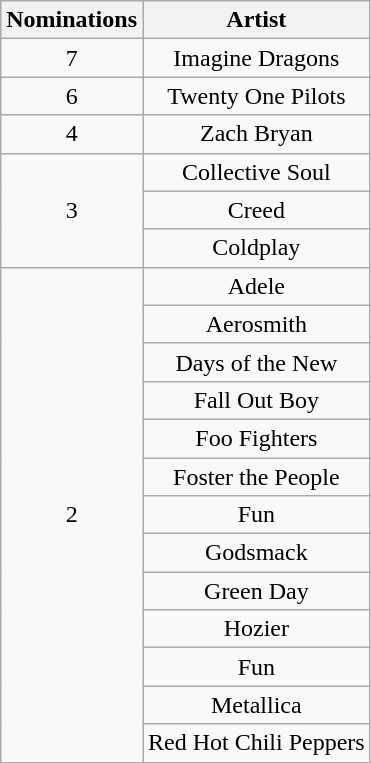<table class="wikitable" style="text-align:center;">
<tr>
<th scope="col" width="55">Nominations</th>
<th scope="col" align="center">Artist</th>
</tr>
<tr>
<td rowspan=1 style="text-align:center">7</td>
<td>Imagine Dragons</td>
</tr>
<tr>
<td rowspan=1 style="text-align:center">6</td>
<td>Twenty One Pilots</td>
</tr>
<tr>
<td rowspan=1 style="text-align:center">4</td>
<td>Zach Bryan</td>
</tr>
<tr>
<td rowspan=3 style="text-align:center">3</td>
<td>Collective Soul</td>
</tr>
<tr>
<td>Creed</td>
</tr>
<tr>
<td>Coldplay</td>
</tr>
<tr>
<td rowspan="13" style="text-align:center">2</td>
<td>Adele</td>
</tr>
<tr>
<td>Aerosmith</td>
</tr>
<tr>
<td>Days of the New</td>
</tr>
<tr>
<td>Fall Out Boy</td>
</tr>
<tr>
<td>Foo Fighters</td>
</tr>
<tr>
<td>Foster the People</td>
</tr>
<tr>
<td>Fun</td>
</tr>
<tr>
<td>Godsmack</td>
</tr>
<tr>
<td>Green Day</td>
</tr>
<tr>
<td>Hozier</td>
</tr>
<tr>
<td>Fun</td>
</tr>
<tr>
<td>Metallica</td>
</tr>
<tr>
<td>Red Hot Chili Peppers</td>
</tr>
<tr>
</tr>
</table>
